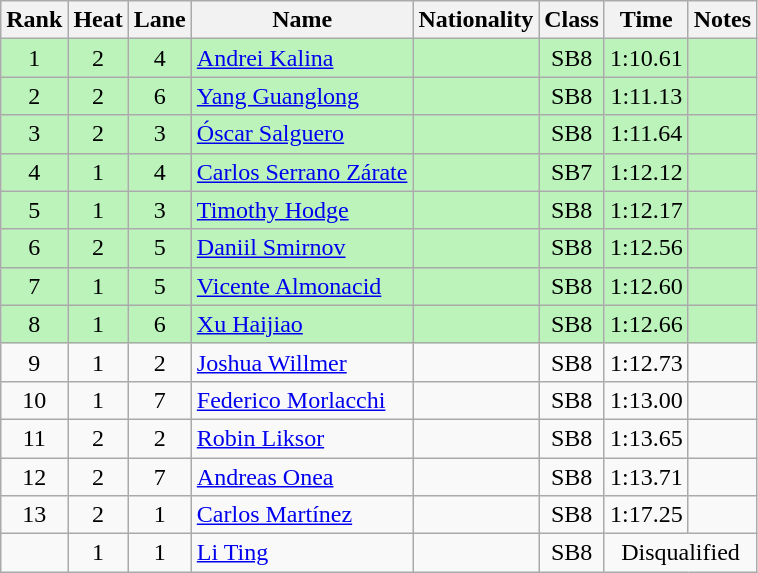<table class="wikitable sortable" style="text-align:center">
<tr>
<th>Rank</th>
<th>Heat</th>
<th>Lane</th>
<th>Name</th>
<th>Nationality</th>
<th>Class</th>
<th>Time</th>
<th>Notes</th>
</tr>
<tr bgcolor=bbf3bb>
<td>1</td>
<td>2</td>
<td>4</td>
<td align=left><a href='#'>Andrei Kalina</a></td>
<td align=left></td>
<td>SB8</td>
<td>1:10.61</td>
<td></td>
</tr>
<tr bgcolor=bbf3bb>
<td>2</td>
<td>2</td>
<td>6</td>
<td align=left><a href='#'>Yang Guanglong</a></td>
<td align=left></td>
<td>SB8</td>
<td>1:11.13</td>
<td></td>
</tr>
<tr bgcolor=bbf3bb>
<td>3</td>
<td>2</td>
<td>3</td>
<td align=left><a href='#'>Óscar Salguero</a></td>
<td align=left></td>
<td>SB8</td>
<td>1:11.64</td>
<td></td>
</tr>
<tr bgcolor=bbf3bb>
<td>4</td>
<td>1</td>
<td>4</td>
<td align=left><a href='#'>Carlos Serrano Zárate</a></td>
<td align=left></td>
<td>SB7</td>
<td>1:12.12</td>
<td></td>
</tr>
<tr bgcolor=bbf3bb>
<td>5</td>
<td>1</td>
<td>3</td>
<td align=left><a href='#'>Timothy Hodge</a></td>
<td align=left></td>
<td>SB8</td>
<td>1:12.17</td>
<td></td>
</tr>
<tr bgcolor=bbf3bb>
<td>6</td>
<td>2</td>
<td>5</td>
<td align=left><a href='#'>Daniil Smirnov</a></td>
<td align=left></td>
<td>SB8</td>
<td>1:12.56</td>
<td></td>
</tr>
<tr bgcolor=bbf3bb>
<td>7</td>
<td>1</td>
<td>5</td>
<td align=left><a href='#'>Vicente Almonacid</a></td>
<td align=left></td>
<td>SB8</td>
<td>1:12.60</td>
<td></td>
</tr>
<tr bgcolor=bbf3bb>
<td>8</td>
<td>1</td>
<td>6</td>
<td align=left><a href='#'>Xu Haijiao</a></td>
<td align=left></td>
<td>SB8</td>
<td>1:12.66</td>
<td></td>
</tr>
<tr>
<td>9</td>
<td>1</td>
<td>2</td>
<td align=left><a href='#'>Joshua Willmer</a></td>
<td align=left></td>
<td>SB8</td>
<td>1:12.73</td>
<td></td>
</tr>
<tr>
<td>10</td>
<td>1</td>
<td>7</td>
<td align=left><a href='#'>Federico Morlacchi</a></td>
<td align=left></td>
<td>SB8</td>
<td>1:13.00</td>
<td></td>
</tr>
<tr>
<td>11</td>
<td>2</td>
<td>2</td>
<td align=left><a href='#'>Robin Liksor</a></td>
<td align=left></td>
<td>SB8</td>
<td>1:13.65</td>
<td></td>
</tr>
<tr>
<td>12</td>
<td>2</td>
<td>7</td>
<td align=left><a href='#'>Andreas Onea</a></td>
<td align=left></td>
<td>SB8</td>
<td>1:13.71</td>
<td></td>
</tr>
<tr>
<td>13</td>
<td>2</td>
<td>1</td>
<td align=left><a href='#'>Carlos Martínez</a></td>
<td align=left></td>
<td>SB8</td>
<td>1:17.25</td>
<td></td>
</tr>
<tr>
<td></td>
<td>1</td>
<td>1</td>
<td align=left><a href='#'>Li Ting</a></td>
<td align=left></td>
<td>SB8</td>
<td colspan=2>Disqualified</td>
</tr>
</table>
